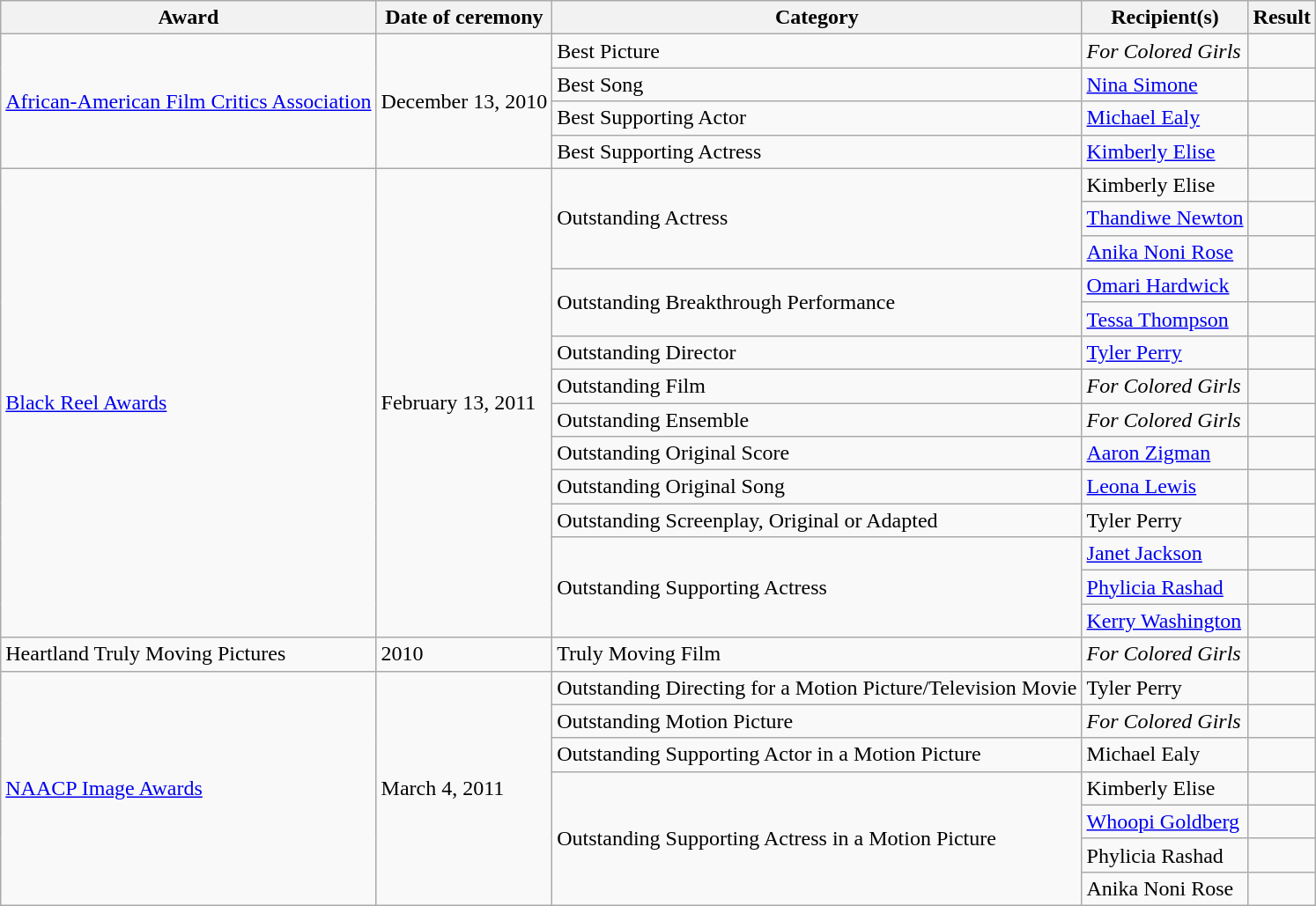<table class="wikitable">
<tr>
<th>Award</th>
<th>Date of ceremony</th>
<th>Category</th>
<th>Recipient(s)</th>
<th>Result</th>
</tr>
<tr>
<td rowspan="4"><a href='#'>African-American Film Critics Association</a></td>
<td rowspan="4">December 13, 2010</td>
<td>Best Picture</td>
<td><em>For Colored Girls</em></td>
<td></td>
</tr>
<tr>
<td>Best Song</td>
<td><a href='#'>Nina Simone</a></td>
<td></td>
</tr>
<tr>
<td>Best Supporting Actor</td>
<td><a href='#'>Michael Ealy</a></td>
<td></td>
</tr>
<tr>
<td>Best Supporting Actress</td>
<td><a href='#'>Kimberly Elise</a></td>
<td></td>
</tr>
<tr>
<td rowspan="14"><a href='#'>Black Reel Awards</a></td>
<td rowspan="14">February 13, 2011</td>
<td rowspan="3">Outstanding Actress</td>
<td>Kimberly Elise</td>
<td></td>
</tr>
<tr>
<td><a href='#'>Thandiwe Newton</a></td>
<td></td>
</tr>
<tr>
<td><a href='#'>Anika Noni Rose</a></td>
<td></td>
</tr>
<tr>
<td rowspan="2">Outstanding Breakthrough Performance</td>
<td><a href='#'>Omari Hardwick</a></td>
<td></td>
</tr>
<tr>
<td><a href='#'>Tessa Thompson</a></td>
<td></td>
</tr>
<tr>
<td>Outstanding Director</td>
<td><a href='#'>Tyler Perry</a></td>
<td></td>
</tr>
<tr>
<td>Outstanding Film</td>
<td><em>For Colored Girls</em></td>
<td></td>
</tr>
<tr>
<td>Outstanding Ensemble</td>
<td><em>For Colored Girls</em></td>
<td></td>
</tr>
<tr>
<td>Outstanding Original Score</td>
<td><a href='#'>Aaron Zigman</a></td>
<td></td>
</tr>
<tr>
<td>Outstanding Original Song</td>
<td><a href='#'>Leona Lewis</a></td>
<td></td>
</tr>
<tr>
<td>Outstanding Screenplay, Original or Adapted</td>
<td>Tyler Perry</td>
<td></td>
</tr>
<tr>
<td rowspan="3">Outstanding Supporting Actress</td>
<td><a href='#'>Janet Jackson</a></td>
<td></td>
</tr>
<tr>
<td><a href='#'>Phylicia Rashad</a></td>
<td></td>
</tr>
<tr>
<td><a href='#'>Kerry Washington</a></td>
<td></td>
</tr>
<tr>
<td>Heartland Truly Moving Pictures</td>
<td>2010</td>
<td>Truly Moving Film</td>
<td><em>For Colored Girls</em></td>
<td></td>
</tr>
<tr>
<td rowspan="7"><a href='#'>NAACP Image Awards</a></td>
<td rowspan="7">March 4, 2011</td>
<td>Outstanding Directing for a Motion Picture/Television Movie</td>
<td>Tyler Perry</td>
<td></td>
</tr>
<tr>
<td>Outstanding Motion Picture</td>
<td><em>For Colored Girls</em></td>
<td></td>
</tr>
<tr>
<td>Outstanding Supporting Actor in a Motion Picture</td>
<td>Michael Ealy</td>
<td></td>
</tr>
<tr>
<td rowspan="4">Outstanding Supporting Actress in a Motion Picture</td>
<td>Kimberly Elise</td>
<td></td>
</tr>
<tr>
<td><a href='#'>Whoopi Goldberg</a></td>
<td></td>
</tr>
<tr>
<td>Phylicia Rashad</td>
<td></td>
</tr>
<tr>
<td>Anika Noni Rose</td>
<td></td>
</tr>
</table>
